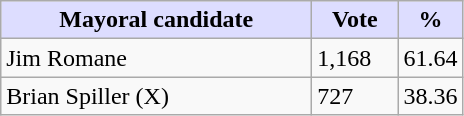<table class="wikitable">
<tr>
<th style="background:#ddf; width:200px;">Mayoral candidate</th>
<th style="background:#ddf; width:50px;">Vote</th>
<th style="background:#ddf; width:30px;">%</th>
</tr>
<tr>
<td>Jim Romane</td>
<td>1,168</td>
<td>61.64</td>
</tr>
<tr>
<td>Brian Spiller (X)</td>
<td>727</td>
<td>38.36</td>
</tr>
</table>
